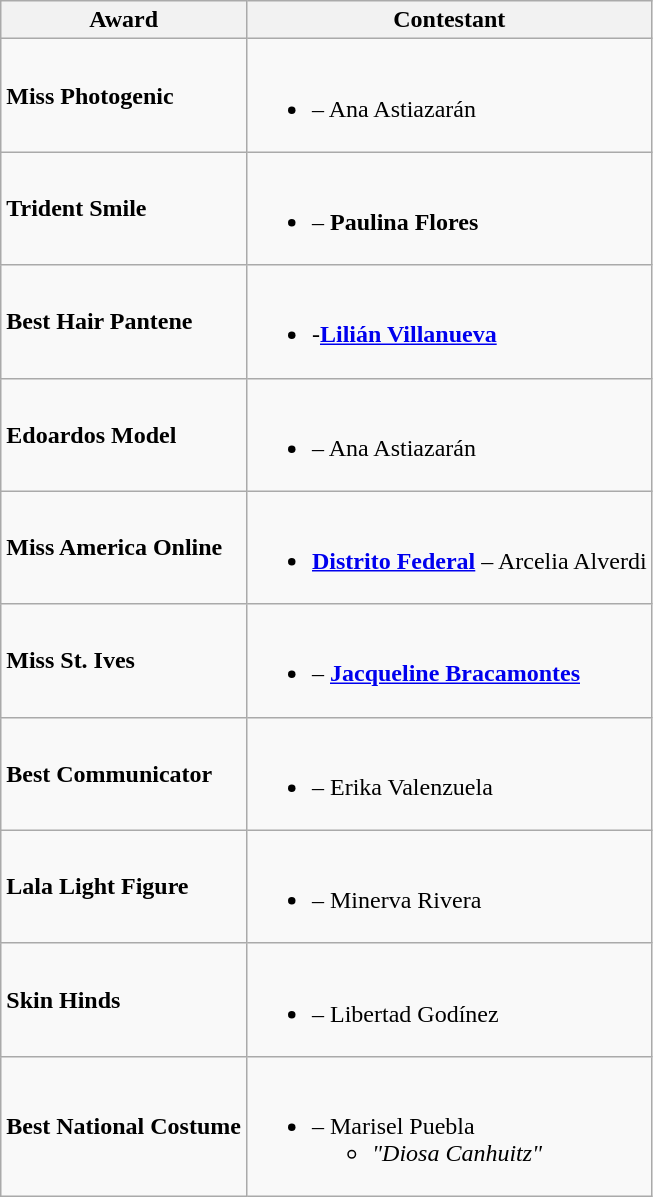<table class="wikitable" border="1">
<tr>
<th>Award</th>
<th>Contestant</th>
</tr>
<tr>
<td><strong>Miss Photogenic</strong></td>
<td><br><ul><li><strong></strong> – Ana Astiazarán</li></ul></td>
</tr>
<tr>
<td><strong>Trident Smile</strong></td>
<td><br><ul><li><strong></strong> – <strong>Paulina Flores</strong></li></ul></td>
</tr>
<tr>
<td><strong>Best Hair Pantene</strong></td>
<td><br><ul><li><strong></strong> -<strong><a href='#'>Lilián Villanueva</a></strong></li></ul></td>
</tr>
<tr>
<td><strong>Edoardos Model</strong></td>
<td><br><ul><li><strong></strong> – Ana Astiazarán</li></ul></td>
</tr>
<tr>
<td><strong>Miss America Online</strong></td>
<td><br><ul><li><strong> <a href='#'>Distrito Federal</a></strong> – Arcelia Alverdi</li></ul></td>
</tr>
<tr>
<td><strong>Miss St. Ives</strong></td>
<td><br><ul><li><strong></strong> – <strong><a href='#'>Jacqueline Bracamontes</a></strong></li></ul></td>
</tr>
<tr>
<td><strong>Best Communicator</strong></td>
<td><br><ul><li><strong></strong> – Erika Valenzuela</li></ul></td>
</tr>
<tr>
<td><strong>Lala Light Figure</strong></td>
<td><br><ul><li><strong></strong> – Minerva Rivera</li></ul></td>
</tr>
<tr>
<td><strong>Skin Hinds</strong></td>
<td><br><ul><li><strong></strong> – Libertad Godínez</li></ul></td>
</tr>
<tr>
<td><strong>Best National Costume</strong></td>
<td><br><ul><li><strong></strong> – Marisel Puebla<ul><li><em>"Diosa Canhuitz"</em></li></ul></li></ul></td>
</tr>
</table>
